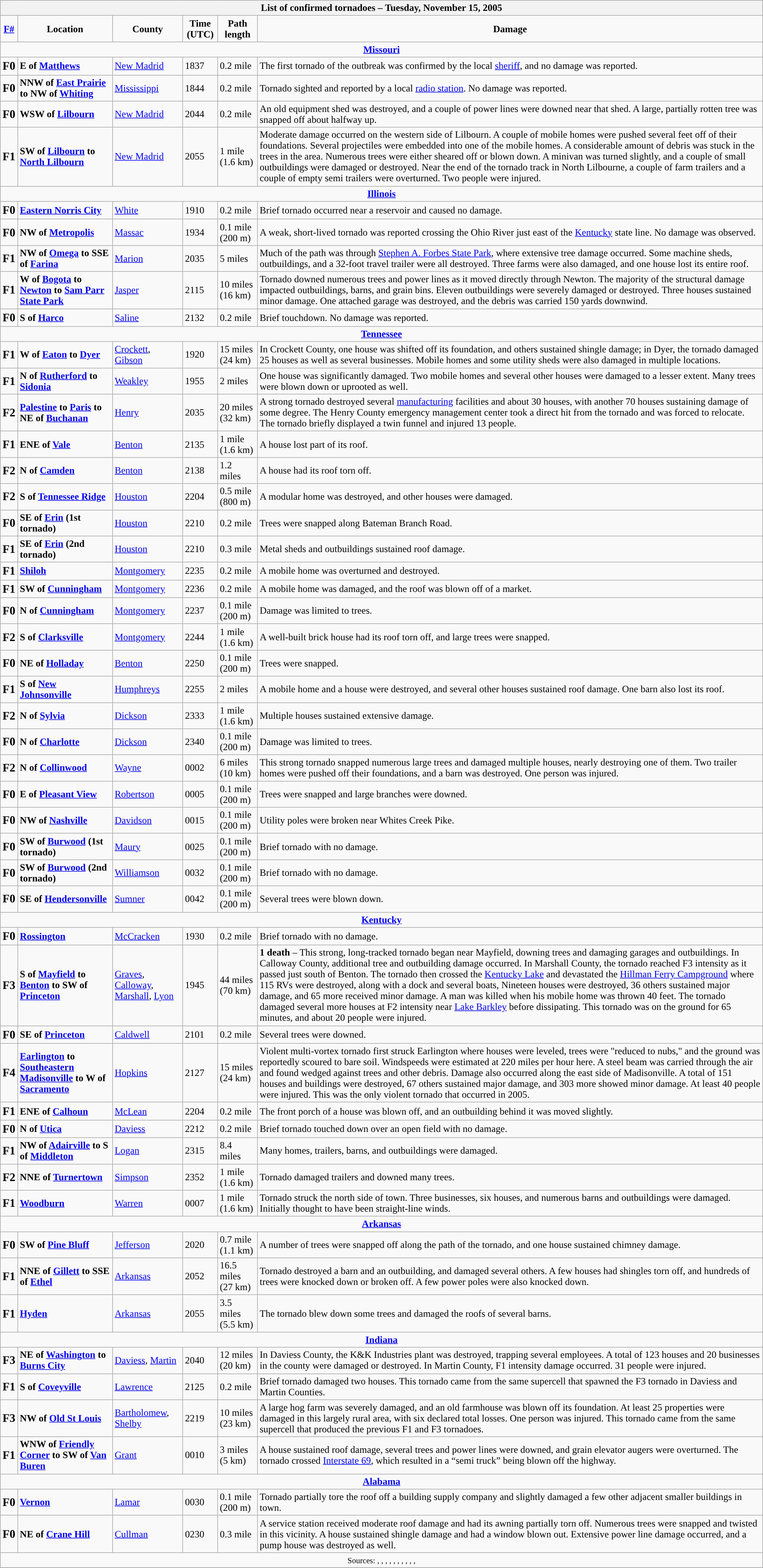<table class="wikitable collapsible" width="100%">
<tr>
<th colspan="6">List of confirmed tornadoes – Tuesday, November 15, 2005</th>
</tr>
<tr style="text-align:center;">
<td><strong><a href='#'>F#</a></strong></td>
<td><strong>Location</strong></td>
<td><strong>County</strong></td>
<td><strong>Time (UTC)</strong></td>
<td><strong>Path length</strong></td>
<td><strong>Damage</strong></td>
</tr>
<tr>
<td colspan="7" align=center><strong><a href='#'>Missouri</a></strong></td>
</tr>
<tr>
<td><big><strong>F0</strong></big></td>
<td><strong>E of <a href='#'>Matthews</a></strong></td>
<td><a href='#'>New Madrid</a></td>
<td>1837</td>
<td>0.2 mile</td>
<td>The first tornado of the outbreak was confirmed by the local <a href='#'>sheriff</a>, and no damage was reported.</td>
</tr>
<tr>
<td><big><strong>F0</strong></big></td>
<td><strong>NNW of <a href='#'>East Prairie</a> to NW of <a href='#'>Whiting</a></strong></td>
<td><a href='#'>Mississippi</a></td>
<td>1844</td>
<td>0.2 mile</td>
<td>Tornado sighted and reported by a local <a href='#'>radio station</a>. No damage was reported.</td>
</tr>
<tr>
<td><big><strong>F0</strong></big></td>
<td><strong>WSW of <a href='#'>Lilbourn</a></strong></td>
<td><a href='#'>New Madrid</a></td>
<td>2044</td>
<td>0.2 mile</td>
<td>An old equipment shed was destroyed, and a couple of power lines were downed near that shed. A large, partially rotten tree was snapped off about halfway up.</td>
</tr>
<tr>
<td><big><strong>F1</strong></big></td>
<td><strong>SW of <a href='#'>Lilbourn</a> to <a href='#'>North Lilbourn</a></strong></td>
<td><a href='#'>New Madrid</a></td>
<td>2055</td>
<td>1 mile<br>(1.6 km)</td>
<td>Moderate damage occurred on the western side of Lilbourn. A couple of mobile homes were pushed several feet off of their foundations. Several projectiles were embedded into one of the mobile homes. A considerable amount of debris was stuck in the trees in the area. Numerous trees were either sheared off or blown down. A minivan was turned slightly, and a couple of small outbuildings were damaged or destroyed. Near the end of the tornado track in North Lilbourne, a couple of farm trailers and a couple of empty semi trailers were overturned. Two people were injured.</td>
</tr>
<tr>
<td colspan="7" align=center><strong><a href='#'>Illinois</a></strong></td>
</tr>
<tr>
<td><big><strong>F0</strong></big></td>
<td><strong><a href='#'>Eastern Norris City</a></strong></td>
<td><a href='#'>White</a></td>
<td>1910</td>
<td>0.2 mile</td>
<td>Brief tornado occurred near a reservoir and caused no damage.</td>
</tr>
<tr>
<td><big><strong>F0</strong></big></td>
<td><strong>NW of <a href='#'>Metropolis</a></strong></td>
<td><a href='#'>Massac</a></td>
<td>1934</td>
<td>0.1 mile<br>(200 m)</td>
<td>A weak, short-lived tornado was reported crossing the Ohio River just east of the <a href='#'>Kentucky</a> state line. No damage was observed.</td>
</tr>
<tr>
<td><big><strong>F1</strong></big></td>
<td><strong>NW of <a href='#'>Omega</a> to SSE of <a href='#'>Farina</a></strong></td>
<td><a href='#'>Marion</a></td>
<td>2035</td>
<td>5 miles</td>
<td>Much of the path was through <a href='#'>Stephen A. Forbes State Park</a>, where extensive tree damage occurred. Some machine sheds, outbuildings, and a 32-foot travel trailer were all destroyed. Three farms were also damaged, and one house lost its entire roof.</td>
</tr>
<tr>
<td><big><strong>F1</strong></big></td>
<td><strong>W of <a href='#'>Bogota</a> to <a href='#'>Newton</a> to <a href='#'>Sam Parr State Park</a></strong></td>
<td><a href='#'>Jasper</a></td>
<td>2115</td>
<td>10 miles<br>(16 km)</td>
<td>Tornado downed numerous trees and power lines as it moved directly through Newton. The majority of the structural damage impacted outbuildings, barns, and grain bins. Eleven outbuildings were severely damaged or destroyed. Three houses sustained minor damage. One attached garage was destroyed, and the debris was carried 150 yards downwind.</td>
</tr>
<tr>
<td><big><strong>F0</strong></big></td>
<td><strong>S of <a href='#'>Harco</a></strong></td>
<td><a href='#'>Saline</a></td>
<td>2132</td>
<td>0.2 mile</td>
<td>Brief touchdown. No damage was reported.</td>
</tr>
<tr>
<td colspan="7" align=center><strong><a href='#'>Tennessee</a></strong></td>
</tr>
<tr>
<td><big><strong>F1</strong></big></td>
<td><strong>W of <a href='#'>Eaton</a> to <a href='#'>Dyer</a></strong></td>
<td><a href='#'>Crockett</a>, <a href='#'>Gibson</a></td>
<td>1920</td>
<td>15 miles<br>(24 km)</td>
<td>In Crockett County, one house was shifted off its foundation, and others sustained shingle damage; in Dyer, the tornado damaged 25 houses as well as several businesses. Mobile homes and some utility sheds were also damaged in multiple locations.</td>
</tr>
<tr>
<td><big><strong>F1</strong></big></td>
<td><strong>N of <a href='#'>Rutherford</a> to <a href='#'>Sidonia</a></strong></td>
<td><a href='#'>Weakley</a></td>
<td>1955</td>
<td>2 miles</td>
<td>One house was significantly damaged. Two mobile homes and several other houses were damaged to a lesser extent. Many trees were blown down or uprooted as well.</td>
</tr>
<tr>
<td><big><strong>F2</strong></big></td>
<td><strong><a href='#'>Palestine</a> to <a href='#'>Paris</a> to NE of <a href='#'>Buchanan</a></strong></td>
<td><a href='#'>Henry</a></td>
<td>2035</td>
<td>20 miles<br>(32 km)</td>
<td>A strong tornado destroyed several <a href='#'>manufacturing</a> facilities and about 30 houses, with another 70 houses sustaining damage of some degree. The Henry County emergency management center took a direct hit from the tornado and was forced to relocate. The tornado briefly displayed a twin funnel and injured 13 people.</td>
</tr>
<tr>
<td><big><strong>F1</strong></big></td>
<td><strong>ENE of <a href='#'>Vale</a></strong></td>
<td><a href='#'>Benton</a></td>
<td>2135</td>
<td>1 mile<br>(1.6 km)</td>
<td>A house lost part of its roof.</td>
</tr>
<tr>
<td><big><strong>F2</strong></big></td>
<td><strong>N of <a href='#'>Camden</a></strong></td>
<td><a href='#'>Benton</a></td>
<td>2138</td>
<td>1.2 miles</td>
<td>A house had its roof torn off.</td>
</tr>
<tr>
<td><big><strong>F2</strong></big></td>
<td><strong>S of <a href='#'>Tennessee Ridge</a></strong></td>
<td><a href='#'>Houston</a></td>
<td>2204</td>
<td>0.5 mile<br>(800 m)</td>
<td>A modular home was destroyed, and other houses were damaged.</td>
</tr>
<tr>
<td><big><strong>F0</strong></big></td>
<td><strong>SE of <a href='#'>Erin</a> (1st tornado)</strong></td>
<td><a href='#'>Houston</a></td>
<td>2210</td>
<td>0.2 mile</td>
<td>Trees were snapped along Bateman Branch Road.</td>
</tr>
<tr>
<td><big><strong>F1</strong></big></td>
<td><strong>SE of <a href='#'>Erin</a> (2nd tornado)</strong></td>
<td><a href='#'>Houston</a></td>
<td>2210</td>
<td>0.3 mile</td>
<td>Metal sheds and outbuildings sustained roof damage.</td>
</tr>
<tr>
<td><big><strong>F1</strong></big></td>
<td><strong><a href='#'>Shiloh</a></strong></td>
<td><a href='#'>Montgomery</a></td>
<td>2235</td>
<td>0.2 mile</td>
<td>A mobile home was overturned and destroyed.</td>
</tr>
<tr>
<td><big><strong>F1</strong></big></td>
<td><strong>SW of <a href='#'>Cunningham</a></strong></td>
<td><a href='#'>Montgomery</a></td>
<td>2236</td>
<td>0.2 mile</td>
<td>A mobile home was damaged, and the roof was blown off of a market.</td>
</tr>
<tr>
<td><big><strong>F0</strong></big></td>
<td><strong>N of <a href='#'>Cunningham</a></strong></td>
<td><a href='#'>Montgomery</a></td>
<td>2237</td>
<td>0.1 mile<br>(200 m)</td>
<td>Damage was limited to trees.</td>
</tr>
<tr>
<td><big><strong>F2</strong></big></td>
<td><strong>S of <a href='#'>Clarksville</a></strong></td>
<td><a href='#'>Montgomery</a></td>
<td>2244</td>
<td>1 mile<br>(1.6 km)</td>
<td>A well-built brick house had its roof torn off, and large trees were snapped.</td>
</tr>
<tr>
<td><big><strong>F0</strong></big></td>
<td><strong>NE of <a href='#'>Holladay</a></strong></td>
<td><a href='#'>Benton</a></td>
<td>2250</td>
<td>0.1 mile<br>(200 m)</td>
<td>Trees were snapped.</td>
</tr>
<tr>
<td><big><strong>F1</strong></big></td>
<td><strong>S of <a href='#'>New Johnsonville</a></strong></td>
<td><a href='#'>Humphreys</a></td>
<td>2255</td>
<td>2 miles</td>
<td>A mobile home and a house were destroyed, and several other houses sustained roof damage. One barn also lost its roof.</td>
</tr>
<tr>
<td><big><strong>F2</strong></big></td>
<td><strong>N of <a href='#'>Sylvia</a></strong></td>
<td><a href='#'>Dickson</a></td>
<td>2333</td>
<td>1 mile<br>(1.6 km)</td>
<td>Multiple houses sustained extensive damage.</td>
</tr>
<tr>
<td><big><strong>F0</strong></big></td>
<td><strong>N of <a href='#'>Charlotte</a></strong></td>
<td><a href='#'>Dickson</a></td>
<td>2340</td>
<td>0.1 mile<br>(200 m)</td>
<td>Damage was limited to trees.</td>
</tr>
<tr>
<td><big><strong>F2</strong></big></td>
<td><strong>N of <a href='#'>Collinwood</a></strong></td>
<td><a href='#'>Wayne</a></td>
<td>0002</td>
<td>6 miles<br>(10 km)</td>
<td>This strong tornado snapped numerous large trees and damaged multiple houses, nearly destroying one of them. Two trailer homes were pushed off their foundations, and a barn was destroyed. One person was injured.</td>
</tr>
<tr>
<td><big><strong>F0</strong></big></td>
<td><strong>E of <a href='#'>Pleasant View</a></strong></td>
<td><a href='#'>Robertson</a></td>
<td>0005</td>
<td>0.1 mile<br>(200 m)</td>
<td>Trees were snapped and large branches were downed.</td>
</tr>
<tr>
<td><big><strong>F0</strong></big></td>
<td><strong>NW of <a href='#'>Nashville</a></strong></td>
<td><a href='#'>Davidson</a></td>
<td>0015</td>
<td>0.1 mile<br>(200 m)</td>
<td>Utility poles were broken near Whites Creek Pike.</td>
</tr>
<tr>
<td><big><strong>F0</strong></big></td>
<td><strong>SW of <a href='#'>Burwood</a> (1st tornado)</strong></td>
<td><a href='#'>Maury</a></td>
<td>0025</td>
<td>0.1 mile<br>(200 m)</td>
<td>Brief tornado with no damage.</td>
</tr>
<tr>
<td><big><strong>F0</strong></big></td>
<td><strong>SW of <a href='#'>Burwood</a> (2nd tornado)</strong></td>
<td><a href='#'>Williamson</a></td>
<td>0032</td>
<td>0.1 mile<br>(200 m)</td>
<td>Brief tornado with no damage.</td>
</tr>
<tr>
<td><big><strong>F0</strong></big></td>
<td><strong>SE of <a href='#'>Hendersonville</a></strong></td>
<td><a href='#'>Sumner</a></td>
<td>0042</td>
<td>0.1 mile<br>(200 m)</td>
<td>Several trees were blown down.</td>
</tr>
<tr>
<td colspan="7" align=center><strong><a href='#'>Kentucky</a></strong></td>
</tr>
<tr>
<td><big><strong>F0</strong></big></td>
<td><strong><a href='#'>Rossington</a></strong></td>
<td><a href='#'>McCracken</a></td>
<td>1930</td>
<td>0.2 mile</td>
<td>Brief tornado with no damage.</td>
</tr>
<tr>
<td><big><strong>F3</strong></big></td>
<td><strong>S of <a href='#'>Mayfield</a> to <a href='#'>Benton</a> to SW of <a href='#'>Princeton</a></strong></td>
<td><a href='#'>Graves</a>, <a href='#'>Calloway</a>, <a href='#'>Marshall</a>, <a href='#'>Lyon</a></td>
<td>1945</td>
<td>44 miles<br>(70 km)</td>
<td><strong>1 death</strong> – This strong, long-tracked tornado began near Mayfield, downing trees and damaging garages and outbuildings. In Calloway County, additional tree and outbuilding damage occurred. In Marshall County, the tornado reached F3 intensity as it passed just south of Benton. The tornado then crossed the <a href='#'>Kentucky Lake</a> and devastated the <a href='#'>Hillman Ferry Campground</a> where 115 RVs were destroyed, along with a dock and several boats, Nineteen houses were destroyed, 36 others sustained major damage, and 65 more received minor damage. A man was killed when his mobile home was thrown 40 feet. The tornado damaged several more houses at F2 intensity near <a href='#'>Lake Barkley</a> before dissipating. This tornado was on the ground for 65 minutes, and about 20 people were injured.</td>
</tr>
<tr>
<td><big><strong>F0</strong></big></td>
<td><strong>SE of <a href='#'>Princeton</a></strong></td>
<td><a href='#'>Caldwell</a></td>
<td>2101</td>
<td>0.2 mile</td>
<td>Several trees were downed.</td>
</tr>
<tr>
<td><big><strong>F4</strong></big></td>
<td><strong><a href='#'>Earlington</a> to <a href='#'>Southeastern Madisonville</a> to W of <a href='#'>Sacramento</a></strong></td>
<td><a href='#'>Hopkins</a></td>
<td>2127</td>
<td>15 miles<br>(24 km)</td>
<td>Violent multi-vortex tornado first struck Earlington where houses were leveled, trees were "reduced to nubs," and the ground was reportedly scoured to bare soil. Windspeeds were estimated at 220 miles per hour here. A steel beam was carried through the air and found wedged against trees and other debris. Damage also occurred along the east side of Madisonville. A total of 151 houses and buildings were destroyed, 67 others sustained major damage, and 303 more showed minor damage. At least 40 people were injured. This was the only violent tornado that occurred in 2005.</td>
</tr>
<tr>
<td><big><strong>F1</strong></big></td>
<td><strong>ENE of <a href='#'>Calhoun</a></strong></td>
<td><a href='#'>McLean</a></td>
<td>2204</td>
<td>0.2 mile</td>
<td>The front porch of a house was blown off, and an outbuilding behind it was moved slightly.</td>
</tr>
<tr>
<td><big><strong>F0</strong></big></td>
<td><strong>N of <a href='#'>Utica</a></strong></td>
<td><a href='#'>Daviess</a></td>
<td>2212</td>
<td>0.2 mile</td>
<td>Brief tornado touched down over an open field with no damage.</td>
</tr>
<tr>
<td><big><strong>F1</strong></big></td>
<td><strong>NW of <a href='#'>Adairville</a> to S of <a href='#'>Middleton</a></strong></td>
<td><a href='#'>Logan</a></td>
<td>2315</td>
<td>8.4 miles</td>
<td>Many homes, trailers, barns, and outbuildings were damaged.</td>
</tr>
<tr>
<td><big><strong>F2</strong></big></td>
<td><strong>NNE of <a href='#'>Turnertown</a></strong></td>
<td><a href='#'>Simpson</a></td>
<td>2352</td>
<td>1 mile<br>(1.6 km)</td>
<td>Tornado damaged trailers and downed many trees.</td>
</tr>
<tr>
<td><big><strong>F1</strong></big></td>
<td><strong><a href='#'>Woodburn</a></strong></td>
<td><a href='#'>Warren</a></td>
<td>0007</td>
<td>1 mile<br>(1.6 km)</td>
<td>Tornado struck the north side of town. Three businesses, six houses, and numerous barns and outbuildings were damaged. Initially thought to have been straight-line winds.</td>
</tr>
<tr>
<td colspan="7" align=center><strong><a href='#'>Arkansas</a></strong></td>
</tr>
<tr>
<td><big><strong>F0</strong></big></td>
<td><strong>SW of <a href='#'>Pine Bluff</a></strong></td>
<td><a href='#'>Jefferson</a></td>
<td>2020</td>
<td>0.7 mile<br>(1.1 km)</td>
<td>A number of trees were snapped off along the path of the tornado, and one house sustained chimney damage.</td>
</tr>
<tr>
<td><big><strong>F1</strong></big></td>
<td><strong>NNE of <a href='#'>Gillett</a> to SSE of <a href='#'>Ethel</a></strong></td>
<td><a href='#'>Arkansas</a></td>
<td>2052</td>
<td>16.5 miles<br>(27 km)</td>
<td>Tornado destroyed a barn and an outbuilding, and damaged several others. A few houses had shingles torn off, and hundreds of trees were knocked down or broken off. A few power poles were also knocked down.</td>
</tr>
<tr>
<td><big><strong>F1</strong></big></td>
<td><strong><a href='#'>Hyden</a></strong></td>
<td><a href='#'>Arkansas</a></td>
<td>2055</td>
<td>3.5 miles<br>(5.5 km)</td>
<td>The tornado blew down some trees and damaged the roofs of several barns.</td>
</tr>
<tr>
<td colspan="7" align=center><strong><a href='#'>Indiana</a></strong></td>
</tr>
<tr>
<td><big><strong>F3</strong></big></td>
<td><strong>NE of <a href='#'>Washington</a> to <a href='#'>Burns City</a></strong></td>
<td><a href='#'>Daviess</a>, <a href='#'>Martin</a></td>
<td>2040</td>
<td>12 miles<br>(20 km)</td>
<td>In Daviess County, the K&K Industries plant was destroyed, trapping several employees. A total of 123 houses and 20 businesses in the county were damaged or destroyed. In Martin County, F1 intensity damage occurred. 31 people were injured.</td>
</tr>
<tr>
<td><big><strong>F1</strong></big></td>
<td><strong>S of <a href='#'>Coveyville</a></strong></td>
<td><a href='#'>Lawrence</a></td>
<td>2125</td>
<td>0.2 mile</td>
<td>Brief tornado damaged two houses. This tornado came from the same supercell that spawned the F3 tornado in Daviess and Martin Counties.</td>
</tr>
<tr>
<td><big><strong>F3</strong></big></td>
<td><strong>NW of <a href='#'>Old St Louis</a></strong></td>
<td><a href='#'>Bartholomew</a>, <a href='#'>Shelby</a></td>
<td>2219</td>
<td>10 miles<br>(23 km)</td>
<td>A large hog farm was severely damaged, and an old farmhouse was blown off its foundation. At least 25 properties were damaged in this largely rural area, with six declared total losses. One person was injured. This tornado came from the same supercell that produced the previous F1 and F3 tornadoes.</td>
</tr>
<tr>
<td><big><strong>F1</strong></big></td>
<td><strong>WNW of <a href='#'>Friendly Corner</a> to SW of <a href='#'>Van Buren</a></strong></td>
<td><a href='#'>Grant</a></td>
<td>0010</td>
<td>3 miles<br>(5 km)</td>
<td>A house sustained roof damage, several trees and power lines were downed, and grain elevator augers were overturned. The tornado crossed <a href='#'>Interstate 69</a>, which resulted in a “semi truck” being blown off the highway.</td>
</tr>
<tr>
<td colspan="7" align=center><strong><a href='#'>Alabama</a></strong></td>
</tr>
<tr>
<td><big><strong>F0</strong></big></td>
<td><strong><a href='#'>Vernon</a></strong></td>
<td><a href='#'>Lamar</a></td>
<td>0030</td>
<td>0.1 mile<br>(200 m)</td>
<td>Tornado partially tore the roof off a building supply company and slightly damaged a few other adjacent smaller buildings in town.</td>
</tr>
<tr>
<td><big><strong>F0</strong></big></td>
<td><strong>NE of <a href='#'>Crane Hill</a></strong></td>
<td><a href='#'>Cullman</a></td>
<td>0230</td>
<td>0.3 mile</td>
<td>A service station received moderate roof damage and had its awning partially torn off. Numerous trees were snapped and twisted in this vicinity. A house sustained shingle damage and had a window blown out. Extensive power line damage occurred, and a pump house was destroyed as well.</td>
</tr>
<tr>
<td colspan="7" align=center><small>Sources: , , , , , , , , , , </small></td>
</tr>
<tr>
</tr>
</table>
